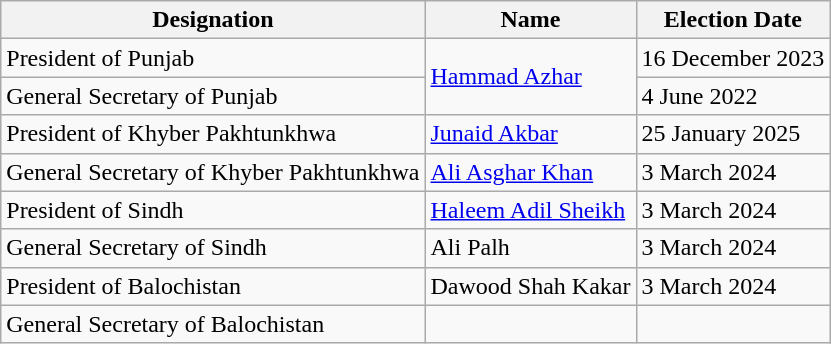<table class="wikitable">
<tr>
<th>Designation</th>
<th>Name</th>
<th>Election Date</th>
</tr>
<tr>
<td>President of Punjab</td>
<td rowspan="2"><a href='#'>Hammad Azhar</a></td>
<td>16 December 2023</td>
</tr>
<tr>
<td>General Secretary of Punjab</td>
<td>4 June 2022</td>
</tr>
<tr>
<td>President of Khyber Pakhtunkhwa</td>
<td><a href='#'>Junaid Akbar</a></td>
<td>25 January 2025</td>
</tr>
<tr>
<td>General Secretary of Khyber Pakhtunkhwa</td>
<td><a href='#'>Ali Asghar Khan</a></td>
<td>3 March 2024</td>
</tr>
<tr>
<td>President of Sindh</td>
<td><a href='#'>Haleem Adil Sheikh</a></td>
<td>3 March 2024</td>
</tr>
<tr>
<td>General Secretary of Sindh</td>
<td>Ali Palh</td>
<td>3 March 2024</td>
</tr>
<tr>
<td>President of Balochistan</td>
<td>Dawood Shah Kakar</td>
<td>3 March 2024</td>
</tr>
<tr>
<td>General Secretary of Balochistan</td>
<td></td>
<td></td>
</tr>
</table>
